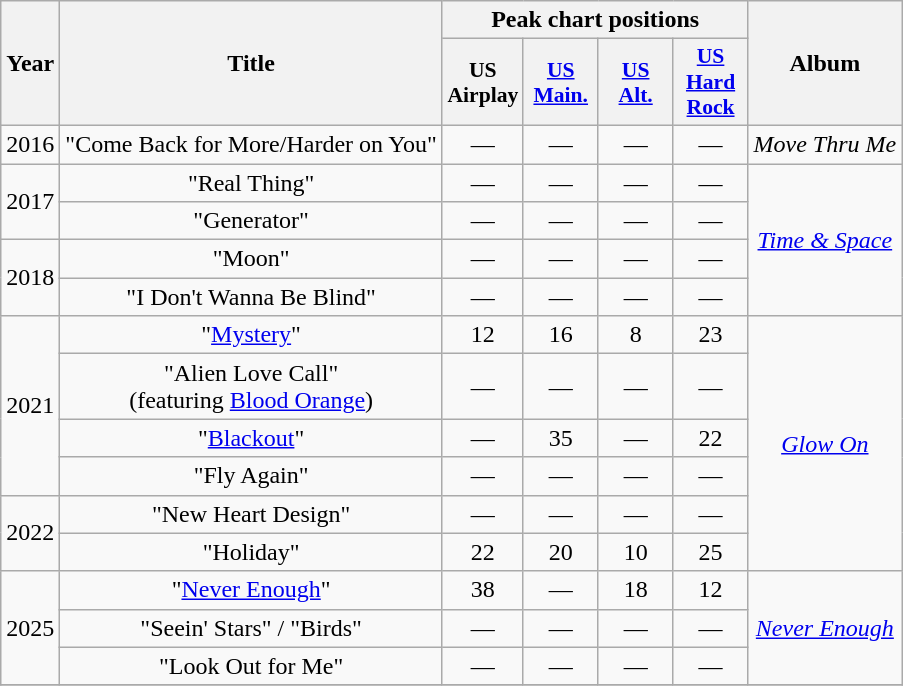<table class="wikitable plainrowheaders" style="text-align:center;" border="1">
<tr>
<th rowspan="2">Year</th>
<th rowspan="2">Title</th>
<th colspan="4">Peak chart positions</th>
<th rowspan="2">Album</th>
</tr>
<tr>
<th scope="col" style="width:3em;font-size:90%;">US<br>Airplay</th>
<th scope="col" style="width:3em;font-size:90%;"><a href='#'>US<br>Main.</a><br></th>
<th scope="col" style="width:3em;font-size:90%;"><a href='#'>US<br>Alt.</a><br></th>
<th scope="col" style="width:3em;font-size:90%;"><a href='#'>US<br>Hard<br>Rock</a></th>
</tr>
<tr>
<td>2016</td>
<td>"Come Back for More/Harder on You"</td>
<td>—</td>
<td>—</td>
<td>—</td>
<td>—</td>
<td><em>Move Thru Me</em></td>
</tr>
<tr>
<td rowspan="2">2017</td>
<td>"Real Thing"</td>
<td>—</td>
<td>—</td>
<td>—</td>
<td>—</td>
<td rowspan="4"><em><a href='#'>Time & Space</a></em></td>
</tr>
<tr>
<td>"Generator"</td>
<td>—</td>
<td>—</td>
<td>—</td>
<td>—</td>
</tr>
<tr>
<td rowspan="2">2018</td>
<td>"Moon"</td>
<td>—</td>
<td>—</td>
<td>—</td>
<td>—</td>
</tr>
<tr>
<td>"I Don't Wanna Be Blind"</td>
<td>—</td>
<td>—</td>
<td>—</td>
<td>—</td>
</tr>
<tr>
<td rowspan="4">2021</td>
<td>"<a href='#'>Mystery</a>"</td>
<td>12</td>
<td>16</td>
<td>8</td>
<td>23</td>
<td rowspan="6"><em><a href='#'>Glow On</a></em></td>
</tr>
<tr>
<td>"Alien Love Call" <br><span>(featuring <a href='#'>Blood Orange</a>)</span></td>
<td>—</td>
<td>—</td>
<td>—</td>
<td>—</td>
</tr>
<tr>
<td>"<a href='#'>Blackout</a>"</td>
<td>—</td>
<td>35</td>
<td>—</td>
<td>22</td>
</tr>
<tr>
<td>"Fly Again"</td>
<td>—</td>
<td>—</td>
<td>—</td>
<td>—</td>
</tr>
<tr>
<td rowspan="2">2022</td>
<td>"New Heart Design"</td>
<td>—</td>
<td>—</td>
<td>—</td>
<td>—</td>
</tr>
<tr>
<td>"Holiday"</td>
<td>22</td>
<td>20</td>
<td>10</td>
<td>25</td>
</tr>
<tr>
<td rowspan="3">2025</td>
<td>"<a href='#'>Never Enough</a>"</td>
<td>38</td>
<td>—</td>
<td>18</td>
<td>12</td>
<td rowspan="3"><em><a href='#'>Never Enough</a></em></td>
</tr>
<tr>
<td>"Seein' Stars" / "Birds"</td>
<td>—</td>
<td>—</td>
<td>—</td>
<td>—</td>
</tr>
<tr>
<td>"Look Out for Me"</td>
<td>—</td>
<td>—</td>
<td>—</td>
<td>—</td>
</tr>
<tr>
</tr>
</table>
